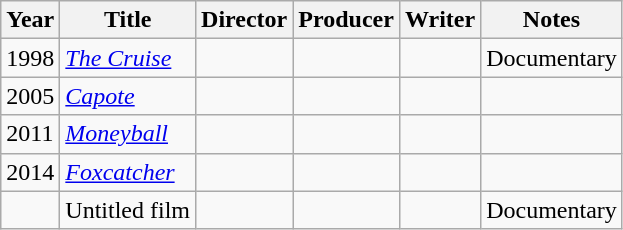<table class="wikitable">
<tr>
<th>Year</th>
<th>Title</th>
<th>Director</th>
<th>Producer</th>
<th>Writer</th>
<th>Notes</th>
</tr>
<tr>
<td>1998</td>
<td><em><a href='#'>The Cruise</a></em></td>
<td></td>
<td></td>
<td></td>
<td>Documentary</td>
</tr>
<tr>
<td>2005</td>
<td><em><a href='#'>Capote</a></em></td>
<td></td>
<td></td>
<td></td>
<td></td>
</tr>
<tr>
<td>2011</td>
<td><em><a href='#'>Moneyball</a></em></td>
<td></td>
<td></td>
<td></td>
<td></td>
</tr>
<tr>
<td>2014</td>
<td><em><a href='#'>Foxcatcher</a></em></td>
<td></td>
<td></td>
<td></td>
<td></td>
</tr>
<tr>
<td></td>
<td>Untitled film</td>
<td></td>
<td></td>
<td></td>
<td>Documentary</td>
</tr>
</table>
